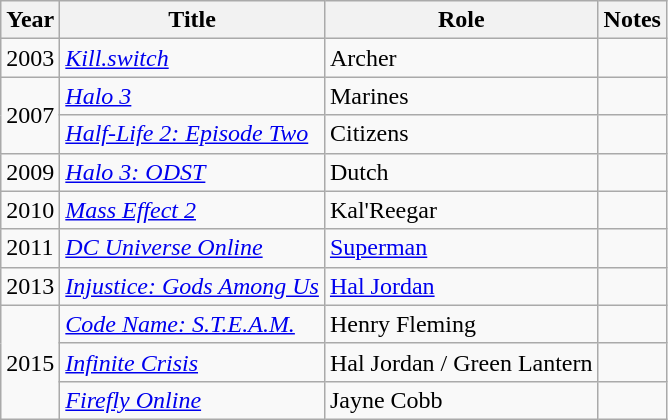<table class="wikitable sortable">
<tr>
<th>Year</th>
<th>Title</th>
<th>Role</th>
<th class="unsortable">Notes</th>
</tr>
<tr>
<td>2003</td>
<td><em><a href='#'>Kill.switch</a></em></td>
<td>Archer</td>
<td></td>
</tr>
<tr>
<td rowspan="2">2007</td>
<td><em><a href='#'>Halo 3</a></em></td>
<td>Marines</td>
<td></td>
</tr>
<tr>
<td><em><a href='#'>Half-Life 2: Episode Two</a></em></td>
<td>Citizens</td>
<td></td>
</tr>
<tr>
<td>2009</td>
<td><em><a href='#'>Halo 3: ODST</a></em></td>
<td>Dutch</td>
<td></td>
</tr>
<tr>
<td>2010</td>
<td><em><a href='#'>Mass Effect 2</a></em></td>
<td>Kal'Reegar</td>
<td></td>
</tr>
<tr>
<td>2011</td>
<td><em><a href='#'>DC Universe Online</a></em></td>
<td><a href='#'>Superman</a></td>
<td></td>
</tr>
<tr>
<td>2013</td>
<td><em><a href='#'>Injustice: Gods Among Us</a></em></td>
<td><a href='#'>Hal Jordan</a></td>
<td></td>
</tr>
<tr>
<td rowspan="3">2015</td>
<td><em><a href='#'>Code Name: S.T.E.A.M.</a></em></td>
<td>Henry Fleming</td>
<td></td>
</tr>
<tr>
<td><em><a href='#'>Infinite Crisis</a></em></td>
<td>Hal Jordan / Green Lantern</td>
<td></td>
</tr>
<tr>
<td><em><a href='#'>Firefly Online</a></em></td>
<td>Jayne Cobb</td>
<td></td>
</tr>
</table>
